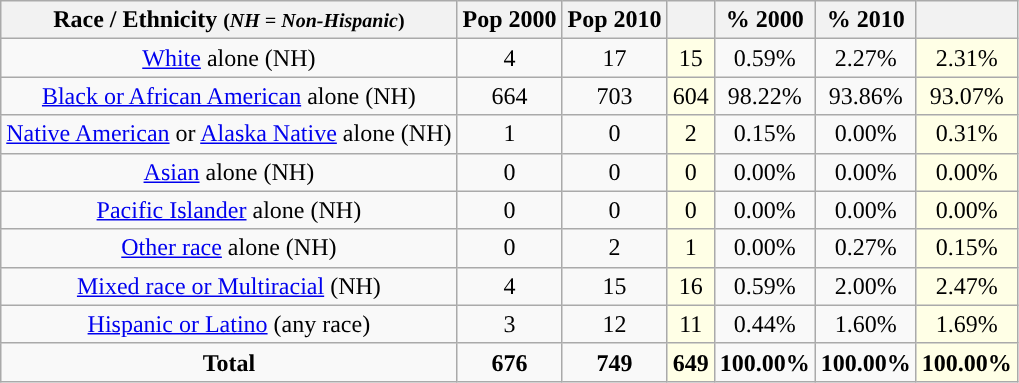<table class="wikitable" style="text-align:center;">
<tr>
<th>Race / Ethnicity <small>(<em>NH = Non-Hispanic</em>)</small></th>
<th>Pop 2000</th>
<th>Pop 2010</th>
<th></th>
<th>% 2000</th>
<th>% 2010</th>
<th></th>
</tr>
<tr>
<td><a href='#'>White</a> alone (NH)</td>
<td>4</td>
<td>17</td>
<td style='background: #ffffe6;'>15</td>
<td>0.59%</td>
<td>2.27%</td>
<td style='background: #ffffe6;'>2.31%</td>
</tr>
<tr>
<td><a href='#'>Black or African American</a> alone (NH)</td>
<td>664</td>
<td>703</td>
<td style='background: #ffffe6;'>604</td>
<td>98.22%</td>
<td>93.86%</td>
<td style='background: #ffffe6;'>93.07%</td>
</tr>
<tr>
<td><a href='#'>Native American</a> or <a href='#'>Alaska Native</a> alone (NH)</td>
<td>1</td>
<td>0</td>
<td style='background: #ffffe6;'>2</td>
<td>0.15%</td>
<td>0.00%</td>
<td style='background: #ffffe6;'>0.31%</td>
</tr>
<tr>
<td><a href='#'>Asian</a> alone (NH)</td>
<td>0</td>
<td>0</td>
<td style='background: #ffffe6;'>0</td>
<td>0.00%</td>
<td>0.00%</td>
<td style='background: #ffffe6;'>0.00%</td>
</tr>
<tr>
<td><a href='#'>Pacific Islander</a> alone (NH)</td>
<td>0</td>
<td>0</td>
<td style='background: #ffffe6;'>0</td>
<td>0.00%</td>
<td>0.00%</td>
<td style='background: #ffffe6;'>0.00%</td>
</tr>
<tr>
<td><a href='#'>Other race</a> alone (NH)</td>
<td>0</td>
<td>2</td>
<td style='background: #ffffe6;'>1</td>
<td>0.00%</td>
<td>0.27%</td>
<td style='background: #ffffe6;'>0.15%</td>
</tr>
<tr>
<td><a href='#'>Mixed race or Multiracial</a> (NH)</td>
<td>4</td>
<td>15</td>
<td style='background: #ffffe6;'>16</td>
<td>0.59%</td>
<td>2.00%</td>
<td style='background: #ffffe6;'>2.47%</td>
</tr>
<tr>
<td><a href='#'>Hispanic or Latino</a> (any race)</td>
<td>3</td>
<td>12</td>
<td style='background: #ffffe6;'>11</td>
<td>0.44%</td>
<td>1.60%</td>
<td style='background: #ffffe6;'>1.69%</td>
</tr>
<tr>
<td><strong>Total</strong></td>
<td><strong>676</strong></td>
<td><strong>749</strong></td>
<td style='background: #ffffe6;'><strong>649</strong></td>
<td><strong>100.00%</strong></td>
<td><strong>100.00%</strong></td>
<td style='background: #ffffe6;'><strong>100.00%</strong></td>
</tr>
</table>
